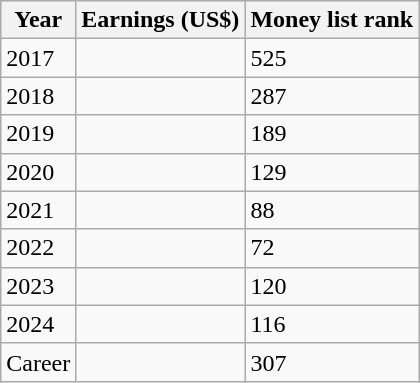<table class="wikitable">
<tr>
<th>Year</th>
<th>Earnings (US$)</th>
<th>Money list rank</th>
</tr>
<tr>
<td>2017</td>
<td align=right></td>
<td>525</td>
</tr>
<tr>
<td>2018</td>
<td align=right></td>
<td>287</td>
</tr>
<tr>
<td>2019</td>
<td align=right></td>
<td>189</td>
</tr>
<tr>
<td>2020</td>
<td align=right></td>
<td>129</td>
</tr>
<tr>
<td>2021</td>
<td align=right></td>
<td>88</td>
</tr>
<tr>
<td>2022</td>
<td align=right></td>
<td>72</td>
</tr>
<tr>
<td>2023</td>
<td align=right></td>
<td>120</td>
</tr>
<tr>
<td>2024</td>
<td align=right></td>
<td>116</td>
</tr>
<tr>
<td>Career</td>
<td align=right></td>
<td>307</td>
</tr>
</table>
